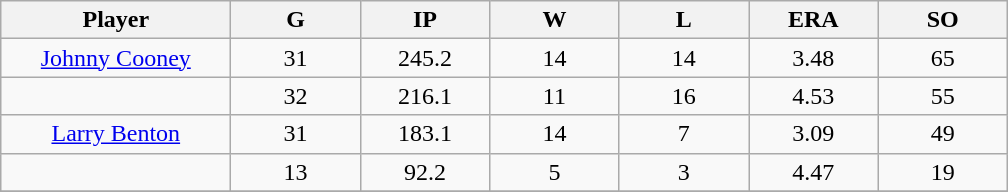<table class="wikitable sortable">
<tr>
<th bgcolor="#DDDDFF" width="16%">Player</th>
<th bgcolor="#DDDDFF" width="9%">G</th>
<th bgcolor="#DDDDFF" width="9%">IP</th>
<th bgcolor="#DDDDFF" width="9%">W</th>
<th bgcolor="#DDDDFF" width="9%">L</th>
<th bgcolor="#DDDDFF" width="9%">ERA</th>
<th bgcolor="#DDDDFF" width="9%">SO</th>
</tr>
<tr align="center">
<td><a href='#'>Johnny Cooney</a></td>
<td>31</td>
<td>245.2</td>
<td>14</td>
<td>14</td>
<td>3.48</td>
<td>65</td>
</tr>
<tr align=center>
<td></td>
<td>32</td>
<td>216.1</td>
<td>11</td>
<td>16</td>
<td>4.53</td>
<td>55</td>
</tr>
<tr align="center">
<td><a href='#'>Larry Benton</a></td>
<td>31</td>
<td>183.1</td>
<td>14</td>
<td>7</td>
<td>3.09</td>
<td>49</td>
</tr>
<tr align=center>
<td></td>
<td>13</td>
<td>92.2</td>
<td>5</td>
<td>3</td>
<td>4.47</td>
<td>19</td>
</tr>
<tr align="center">
</tr>
</table>
